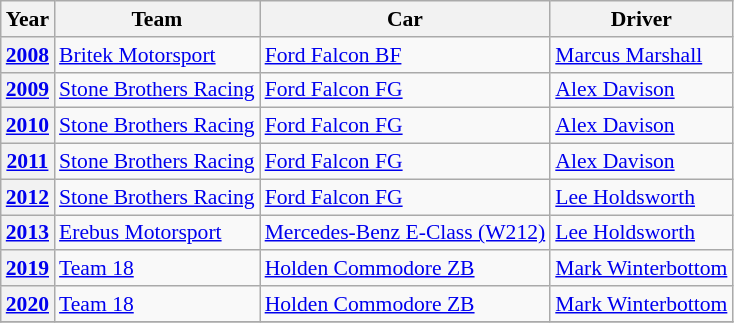<table class="wikitable" style="font-size: 90%">
<tr>
<th>Year</th>
<th>Team</th>
<th>Car</th>
<th>Driver</th>
</tr>
<tr>
<th><a href='#'>2008</a></th>
<td><a href='#'>Britek Motorsport</a></td>
<td><a href='#'>Ford Falcon BF</a></td>
<td><a href='#'>Marcus Marshall</a></td>
</tr>
<tr>
<th><a href='#'>2009</a></th>
<td><a href='#'>Stone Brothers Racing</a></td>
<td><a href='#'>Ford Falcon FG</a></td>
<td><a href='#'>Alex Davison</a></td>
</tr>
<tr>
<th><a href='#'>2010</a></th>
<td><a href='#'>Stone Brothers Racing</a></td>
<td><a href='#'>Ford Falcon FG</a></td>
<td><a href='#'>Alex Davison</a></td>
</tr>
<tr>
<th><a href='#'>2011</a></th>
<td><a href='#'>Stone Brothers Racing</a></td>
<td><a href='#'>Ford Falcon FG</a></td>
<td><a href='#'>Alex Davison</a></td>
</tr>
<tr>
<th><a href='#'>2012</a></th>
<td><a href='#'>Stone Brothers Racing</a></td>
<td><a href='#'>Ford Falcon FG</a></td>
<td><a href='#'>Lee Holdsworth</a></td>
</tr>
<tr>
<th><a href='#'>2013</a></th>
<td><a href='#'>Erebus Motorsport</a></td>
<td><a href='#'>Mercedes-Benz E-Class (W212)</a></td>
<td><a href='#'>Lee Holdsworth</a></td>
</tr>
<tr>
<th><a href='#'>2019</a></th>
<td><a href='#'>Team 18</a></td>
<td><a href='#'>Holden Commodore ZB</a></td>
<td><a href='#'>Mark Winterbottom</a></td>
</tr>
<tr>
<th><a href='#'>2020</a></th>
<td><a href='#'>Team 18</a></td>
<td><a href='#'>Holden Commodore ZB</a></td>
<td><a href='#'>Mark Winterbottom</a></td>
</tr>
<tr>
</tr>
</table>
